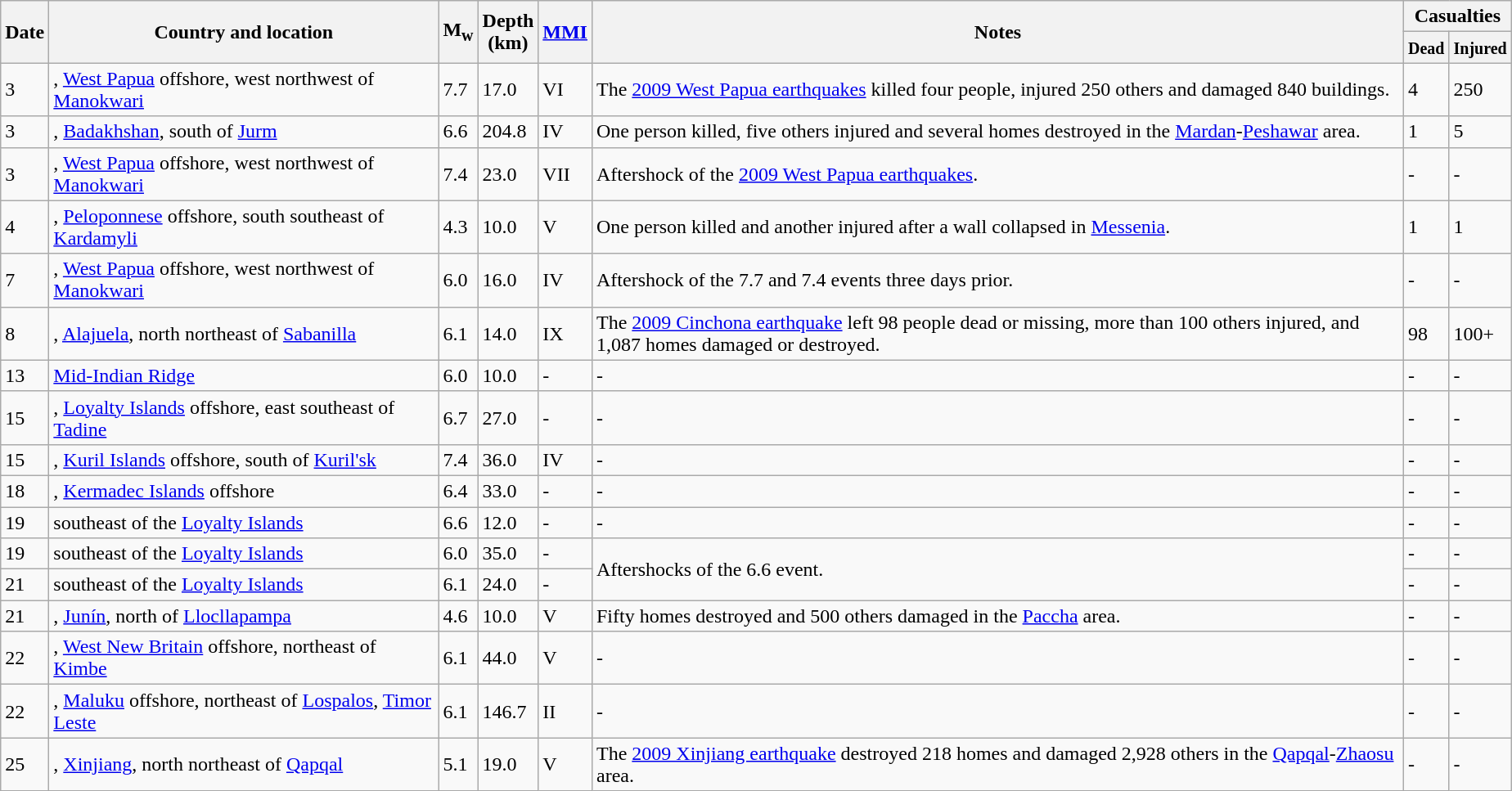<table class="wikitable sortable" style="border:1px black; margin-left:1em;">
<tr>
<th rowspan="2">Date</th>
<th rowspan="2" style="width: 310px">Country and location</th>
<th rowspan="2">M<sub>w</sub></th>
<th rowspan="2">Depth<br>(km)</th>
<th rowspan="2"><a href='#'>MMI</a></th>
<th rowspan="2" class="unsortable">Notes</th>
<th colspan="2">Casualties</th>
</tr>
<tr>
<th><small>Dead</small></th>
<th><small>Injured</small></th>
</tr>
<tr>
<td>3</td>
<td>, <a href='#'>West Papua</a> offshore,  west northwest of <a href='#'>Manokwari</a></td>
<td>7.7</td>
<td>17.0</td>
<td>VI</td>
<td>The <a href='#'>2009 West Papua earthquakes</a> killed four people, injured 250 others and damaged 840 buildings.</td>
<td>4</td>
<td>250</td>
</tr>
<tr>
<td>3</td>
<td>, <a href='#'>Badakhshan</a>,  south of <a href='#'>Jurm</a></td>
<td>6.6</td>
<td>204.8</td>
<td>IV</td>
<td>One person killed, five others injured and several homes destroyed in the <a href='#'>Mardan</a>-<a href='#'>Peshawar</a> area.</td>
<td>1</td>
<td>5</td>
</tr>
<tr>
<td>3</td>
<td>, <a href='#'>West Papua</a> offshore,  west northwest of <a href='#'>Manokwari</a></td>
<td>7.4</td>
<td>23.0</td>
<td>VII</td>
<td>Aftershock of the <a href='#'>2009 West Papua earthquakes</a>.</td>
<td>-</td>
<td>-</td>
</tr>
<tr>
<td>4</td>
<td>, <a href='#'>Peloponnese</a> offshore,  south southeast of <a href='#'>Kardamyli</a></td>
<td>4.3</td>
<td>10.0</td>
<td>V</td>
<td>One person killed and another injured after a wall collapsed in <a href='#'>Messenia</a>.</td>
<td>1</td>
<td>1</td>
</tr>
<tr>
<td>7</td>
<td>, <a href='#'>West Papua</a> offshore,  west northwest of <a href='#'>Manokwari</a></td>
<td>6.0</td>
<td>16.0</td>
<td>IV</td>
<td>Aftershock of the 7.7 and 7.4 events three days prior.</td>
<td>-</td>
<td>-</td>
</tr>
<tr>
<td>8</td>
<td>, <a href='#'>Alajuela</a>,  north northeast of <a href='#'>Sabanilla</a></td>
<td>6.1</td>
<td>14.0</td>
<td>IX</td>
<td>The <a href='#'>2009 Cinchona earthquake</a> left 98 people dead or missing, more than 100 others injured, and 1,087 homes damaged or destroyed.</td>
<td>98</td>
<td>100+</td>
</tr>
<tr>
<td>13</td>
<td><a href='#'>Mid-Indian Ridge</a></td>
<td>6.0</td>
<td>10.0</td>
<td>-</td>
<td>-</td>
<td>-</td>
<td>-</td>
</tr>
<tr>
<td>15</td>
<td>, <a href='#'>Loyalty Islands</a> offshore,  east southeast of <a href='#'>Tadine</a></td>
<td>6.7</td>
<td>27.0</td>
<td>-</td>
<td>-</td>
<td>-</td>
<td>-</td>
</tr>
<tr>
<td>15</td>
<td>, <a href='#'>Kuril Islands</a> offshore,  south of <a href='#'>Kuril'sk</a></td>
<td>7.4</td>
<td>36.0</td>
<td>IV</td>
<td>-</td>
<td>-</td>
<td>-</td>
</tr>
<tr>
<td>18</td>
<td>, <a href='#'>Kermadec Islands</a> offshore</td>
<td>6.4</td>
<td>33.0</td>
<td>-</td>
<td>-</td>
<td>-</td>
<td>-</td>
</tr>
<tr>
<td>19</td>
<td>southeast of the <a href='#'>Loyalty Islands</a></td>
<td>6.6</td>
<td>12.0</td>
<td>-</td>
<td>-</td>
<td>-</td>
<td>-</td>
</tr>
<tr>
<td>19</td>
<td>southeast of the <a href='#'>Loyalty Islands</a></td>
<td>6.0</td>
<td>35.0</td>
<td>-</td>
<td rowspan="2">Aftershocks of the 6.6 event.</td>
<td>-</td>
<td>-</td>
</tr>
<tr>
<td>21</td>
<td>southeast of the <a href='#'>Loyalty Islands</a></td>
<td>6.1</td>
<td>24.0</td>
<td>-</td>
<td>-</td>
<td>-</td>
</tr>
<tr>
<td>21</td>
<td>, <a href='#'>Junín</a>,  north of <a href='#'>Llocllapampa</a></td>
<td>4.6</td>
<td>10.0</td>
<td>V</td>
<td>Fifty homes destroyed and 500 others damaged in the <a href='#'>Paccha</a> area.</td>
<td>-</td>
<td>-</td>
</tr>
<tr>
<td>22</td>
<td>, <a href='#'>West New Britain</a> offshore,  northeast of <a href='#'>Kimbe</a></td>
<td>6.1</td>
<td>44.0</td>
<td>V</td>
<td>-</td>
<td>-</td>
<td>-</td>
</tr>
<tr>
<td>22</td>
<td>, <a href='#'>Maluku</a> offshore,  northeast of <a href='#'>Lospalos</a>, <a href='#'>Timor Leste</a></td>
<td>6.1</td>
<td>146.7</td>
<td>II</td>
<td>-</td>
<td>-</td>
<td>-</td>
</tr>
<tr>
<td>25</td>
<td>, <a href='#'>Xinjiang</a>,  north northeast of <a href='#'>Qapqal</a></td>
<td>5.1</td>
<td>19.0</td>
<td>V</td>
<td>The <a href='#'>2009 Xinjiang earthquake</a> destroyed 218 homes and damaged 2,928 others in the <a href='#'>Qapqal</a>-<a href='#'>Zhaosu</a> area.</td>
<td>-</td>
<td>-</td>
</tr>
<tr>
</tr>
</table>
